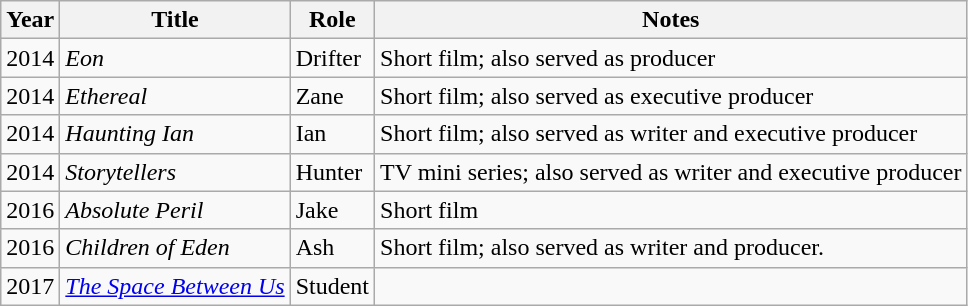<table class="wikitable plainrowheaders sortable">
<tr>
<th scope="col">Year</th>
<th scope="col">Title</th>
<th scope="col">Role</th>
<th scope="col" class="unsortable">Notes</th>
</tr>
<tr>
<td>2014</td>
<td><em>Eon</em></td>
<td>Drifter</td>
<td>Short film; also served as producer</td>
</tr>
<tr>
<td>2014</td>
<td><em>Ethereal</em></td>
<td>Zane</td>
<td>Short film; also served as executive producer</td>
</tr>
<tr>
<td>2014</td>
<td><em>Haunting Ian</em></td>
<td>Ian</td>
<td>Short film; also served as writer and executive producer</td>
</tr>
<tr>
<td>2014</td>
<td><em>Storytellers</em></td>
<td>Hunter</td>
<td>TV mini series; also served as writer and executive producer</td>
</tr>
<tr>
<td>2016</td>
<td><em>Absolute Peril</em></td>
<td>Jake</td>
<td>Short film</td>
</tr>
<tr>
<td>2016</td>
<td><em>Children of Eden</em></td>
<td>Ash</td>
<td>Short film; also served as writer and producer.</td>
</tr>
<tr>
<td>2017</td>
<td><em><a href='#'>The Space Between Us</a></em></td>
<td>Student</td>
<td></td>
</tr>
</table>
